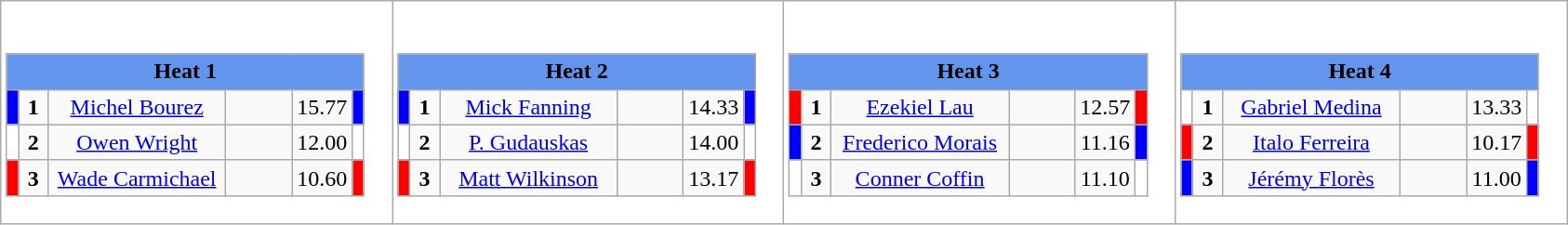<table class="wikitable" style="background:#fff;">
<tr>
<td><div><br><table class="wikitable">
<tr>
<td colspan="6"  style="text-align:center; background:#6495ed;"><strong>Heat 1</strong></td>
</tr>
<tr>
<td style="width:01px; background: #00f;"></td>
<td style="width:14px; text-align:center;"><strong>1</strong></td>
<td style="width:120px; text-align:center;"><a href='#'>Michel Bourez</a></td>
<td style="width:40px; text-align:center;"></td>
<td style="width:20px; text-align:center;">15.77</td>
<td style="width:01px; background: #00f;"></td>
</tr>
<tr>
<td style="width:01px; background: #fff;"></td>
<td style="width:14px; text-align:center;"><strong>2</strong></td>
<td style="width:120px; text-align:center;"><a href='#'>Owen Wright</a></td>
<td style="width:40px; text-align:center;"></td>
<td style="width:20px; text-align:center;">12.00</td>
<td style="width:01px; background: #fff;"></td>
</tr>
<tr>
<td style="width:01px; background: #f00;"></td>
<td style="width:14px; text-align:center;"><strong>3</strong></td>
<td style="width:120px; text-align:center;"><a href='#'>Wade Carmichael</a></td>
<td style="width:40px; text-align:center;"></td>
<td style="width:20px; text-align:center;">10.60</td>
<td style="width:01px; background: #f00;"></td>
</tr>
</table>
</div></td>
<td><div><br><table class="wikitable">
<tr>
<td colspan="6"  style="text-align:center; background:#6495ed;"><strong>Heat 2</strong></td>
</tr>
<tr>
<td style="width:01px; background: #00f;"></td>
<td style="width:14px; text-align:center;"><strong>1</strong></td>
<td style="width:120px; text-align:center;"><a href='#'>Mick Fanning</a></td>
<td style="width:40px; text-align:center;"></td>
<td style="width:20px; text-align:center;">14.33</td>
<td style="width:01px; background: #00f;"></td>
</tr>
<tr>
<td style="width:01px; background: #fff;"></td>
<td style="width:14px; text-align:center;"><strong>2</strong></td>
<td style="width:120px; text-align:center;"><a href='#'>P. Gudauskas</a></td>
<td style="width:40px; text-align:center;"></td>
<td style="width:20px; text-align:center;">14.00</td>
<td style="width:01px; background: #fff;"></td>
</tr>
<tr>
<td style="width:01px; background: #f00;"></td>
<td style="width:14px; text-align:center;"><strong>3</strong></td>
<td style="width:120px; text-align:center;"><a href='#'>Matt Wilkinson</a></td>
<td style="width:40px; text-align:center;"></td>
<td style="width:20px; text-align:center;">13.17</td>
<td style="width:01px; background: #f00;"></td>
</tr>
</table>
</div></td>
<td><div><br><table class="wikitable">
<tr>
<td colspan="6"  style="text-align:center; background:#6495ed;"><strong>Heat 3</strong></td>
</tr>
<tr>
<td style="width:01px; background: #f00;"></td>
<td style="width:14px; text-align:center;"><strong>1</strong></td>
<td style="width:120px; text-align:center;"><a href='#'>Ezekiel Lau</a></td>
<td style="width:40px; text-align:center;"></td>
<td style="width:20px; text-align:center;">12.57</td>
<td style="width:01px; background: #f00;"></td>
</tr>
<tr>
<td style="width:01px; background: #00f;"></td>
<td style="width:14px; text-align:center;"><strong>2</strong></td>
<td style="width:120px; text-align:center;"><a href='#'>Frederico Morais</a></td>
<td style="width:40px; text-align:center;"></td>
<td style="width:20px; text-align:center;">11.16</td>
<td style="width:01px; background: #00f;"></td>
</tr>
<tr>
<td style="width:01px; background: #fff;"></td>
<td style="width:14px; text-align:center;"><strong>3</strong></td>
<td style="width:120px; text-align:center;"><a href='#'>Conner Coffin</a></td>
<td style="width:40px; text-align:center;"></td>
<td style="width:20px; text-align:center;">11.10</td>
<td style="width:01px; background: #fff;"></td>
</tr>
</table>
</div></td>
<td><div><br><table class="wikitable">
<tr>
<td colspan="6"  style="text-align:center; background:#6495ed;"><strong>Heat 4</strong></td>
</tr>
<tr>
<td style="width:01px; background: #fff;"></td>
<td style="width:14px; text-align:center;"><strong>1</strong></td>
<td style="width:120px; text-align:center;"><a href='#'>Gabriel Medina</a></td>
<td style="width:40px; text-align:center;"></td>
<td style="width:20px; text-align:center;">13.33</td>
<td style="width:01px; background: #fff;"></td>
</tr>
<tr>
<td style="width:01px; background: #f00;"></td>
<td style="width:14px; text-align:center;"><strong>2</strong></td>
<td style="width:120px; text-align:center;"><a href='#'>Italo Ferreira</a></td>
<td style="width:40px; text-align:center;"></td>
<td style="width:20px; text-align:center;">10.17</td>
<td style="width:01px; background: #f00;"></td>
</tr>
<tr>
<td style="width:01px; background: #00f;"></td>
<td style="width:14px; text-align:center;"><strong>3</strong></td>
<td style="width:120px; text-align:center;"><a href='#'>Jérémy Florès</a></td>
<td style="width:40px; text-align:center;"></td>
<td style="width:20px; text-align:center;">11.00</td>
<td style="width:01px; background: #00f;"></td>
</tr>
</table>
</div></td>
</tr>
</table>
